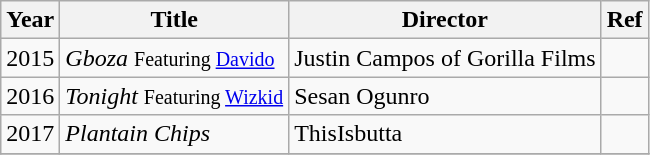<table class="wikitable">
<tr>
<th>Year</th>
<th>Title</th>
<th>Director</th>
<th>Ref</th>
</tr>
<tr>
<td>2015</td>
<td><em>Gboza</em> <small>Featuring <a href='#'>Davido</a></small></td>
<td>Justin Campos of Gorilla Films</td>
<td></td>
</tr>
<tr>
<td>2016</td>
<td><em>Tonight</em> <small>Featuring <a href='#'>Wizkid</a></small></td>
<td>Sesan Ogunro</td>
<td></td>
</tr>
<tr>
<td>2017</td>
<td><em>Plantain Chips</em></td>
<td>ThisIsbutta</td>
<td></td>
</tr>
<tr>
</tr>
</table>
